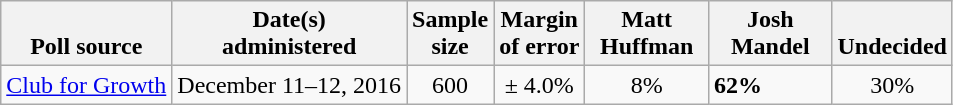<table class="wikitable">
<tr valign=bottom>
<th>Poll source</th>
<th>Date(s)<br>administered</th>
<th>Sample<br>size</th>
<th>Margin<br>of error</th>
<th style="width:75px;">Matt<br>Huffman</th>
<th style="width:75px;">Josh<br>Mandel</th>
<th>Undecided</th>
</tr>
<tr>
<td><a href='#'>Club for Growth</a></td>
<td align=center>December 11–12, 2016</td>
<td align=center>600</td>
<td align=center>± 4.0%</td>
<td align=center>8%</td>
<td><strong>62%</strong></td>
<td align=center>30%</td>
</tr>
</table>
